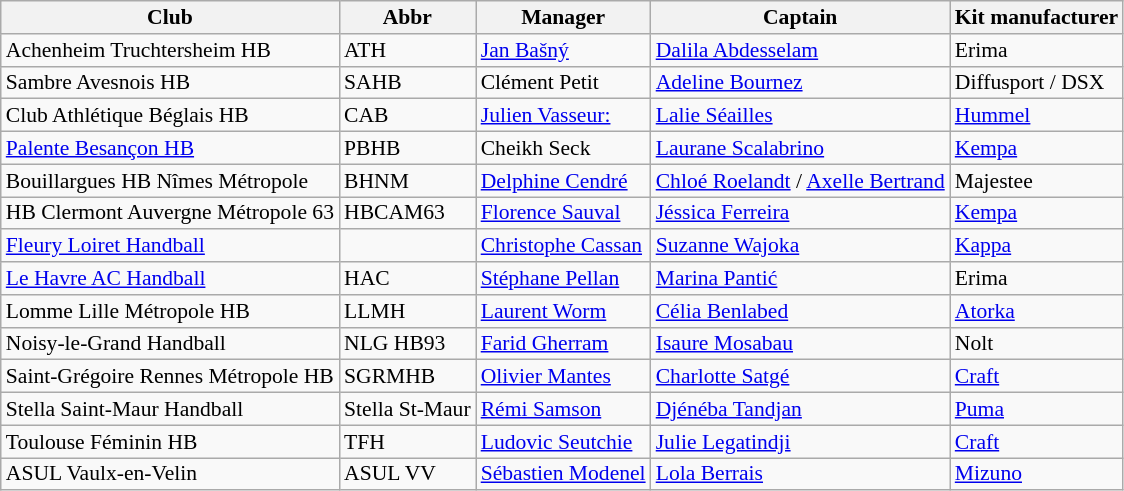<table class="wikitable sortable" style="font-size:90%;line-height:15px;">
<tr>
<th>Club</th>
<th>Abbr</th>
<th>Manager</th>
<th>Captain</th>
<th>Kit manufacturer</th>
</tr>
<tr>
<td>Achenheim Truchtersheim HB</td>
<td>ATH</td>
<td> <a href='#'>Jan Bašný</a></td>
<td> <a href='#'>Dalila Abdesselam</a></td>
<td> Erima</td>
</tr>
<tr>
<td>Sambre Avesnois HB</td>
<td>SAHB</td>
<td> Clément Petit</td>
<td> <a href='#'>Adeline Bournez</a></td>
<td> Diffusport / DSX</td>
</tr>
<tr>
<td>Club Athlétique Béglais HB</td>
<td>CAB</td>
<td> <a href='#'>Julien Vasseur:</a></td>
<td> <a href='#'>Lalie Séailles</a></td>
<td> <a href='#'>Hummel</a></td>
</tr>
<tr>
<td><a href='#'>Palente Besançon HB</a></td>
<td>PBHB</td>
<td> Cheikh Seck</td>
<td> <a href='#'>Laurane Scalabrino</a></td>
<td> <a href='#'>Kempa</a></td>
</tr>
<tr>
<td>Bouillargues HB Nîmes Métropole</td>
<td>BHNM</td>
<td> <a href='#'>Delphine Cendré</a></td>
<td> <a href='#'>Chloé Roelandt</a> / <a href='#'>Axelle Bertrand</a></td>
<td> Majestee</td>
</tr>
<tr>
<td>HB Clermont Auvergne Métropole 63</td>
<td>HBCAM63</td>
<td> <a href='#'>Florence Sauval</a></td>
<td> <a href='#'>Jéssica Ferreira</a></td>
<td> <a href='#'>Kempa</a></td>
</tr>
<tr>
<td><a href='#'>Fleury Loiret Handball</a></td>
<td></td>
<td> <a href='#'>Christophe Cassan</a></td>
<td> <a href='#'>Suzanne Wajoka</a></td>
<td> <a href='#'>Kappa</a></td>
</tr>
<tr>
<td><a href='#'>Le Havre AC Handball</a></td>
<td>HAC</td>
<td> <a href='#'>Stéphane Pellan</a></td>
<td> <a href='#'>Marina Pantić</a></td>
<td> Erima</td>
</tr>
<tr>
<td>Lomme Lille Métropole HB</td>
<td>LLMH</td>
<td> <a href='#'>Laurent Worm</a></td>
<td> <a href='#'>Célia Benlabed</a></td>
<td> <a href='#'>Atorka</a></td>
</tr>
<tr>
<td>Noisy-le-Grand Handball</td>
<td>NLG HB93</td>
<td> <a href='#'>Farid Gherram</a></td>
<td>  <a href='#'>Isaure Mosabau</a></td>
<td> Nolt</td>
</tr>
<tr>
<td>Saint-Grégoire Rennes Métropole HB</td>
<td>SGRMHB</td>
<td> <a href='#'>Olivier Mantes</a></td>
<td> <a href='#'>Charlotte Satgé</a></td>
<td> <a href='#'>Craft</a></td>
</tr>
<tr>
<td>Stella Saint-Maur Handball</td>
<td>Stella St-Maur</td>
<td> <a href='#'>Rémi Samson</a></td>
<td> <a href='#'>Djénéba Tandjan</a></td>
<td> <a href='#'>Puma</a></td>
</tr>
<tr>
<td>Toulouse Féminin HB</td>
<td>TFH</td>
<td> <a href='#'>Ludovic Seutchie</a></td>
<td> <a href='#'>Julie Legatindji</a></td>
<td> <a href='#'>Craft</a></td>
</tr>
<tr>
<td>ASUL Vaulx-en-Velin</td>
<td>ASUL VV</td>
<td> <a href='#'>Sébastien Modenel</a></td>
<td> <a href='#'>Lola Berrais</a></td>
<td> <a href='#'>Mizuno</a></td>
</tr>
</table>
